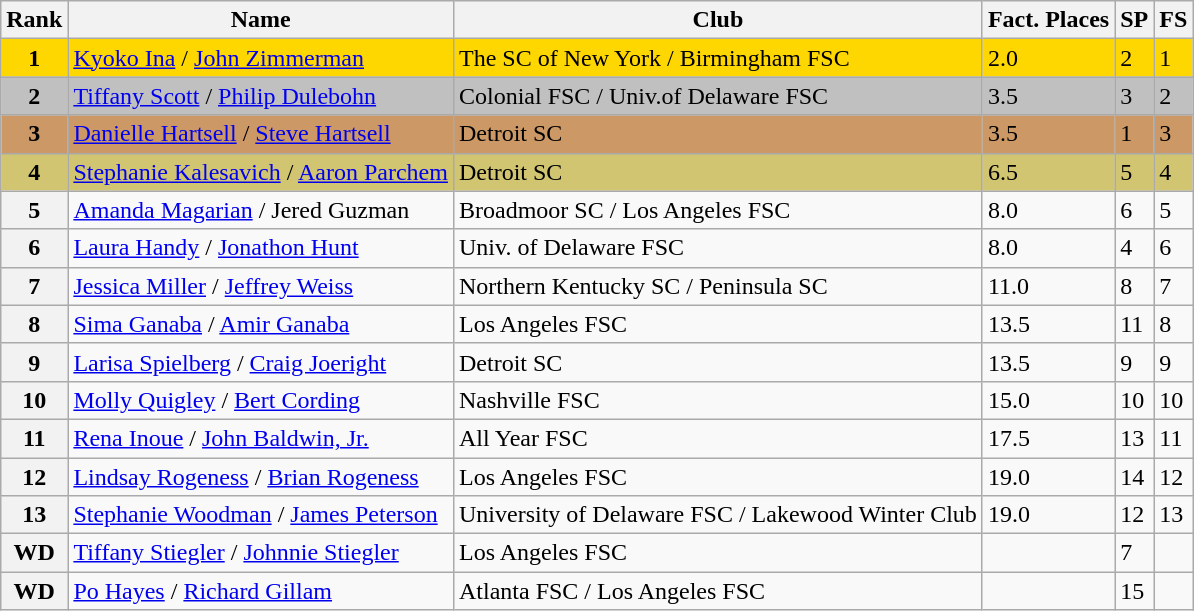<table class="wikitable">
<tr>
<th>Rank</th>
<th>Name</th>
<th>Club</th>
<th>Fact. Places</th>
<th>SP</th>
<th>FS</th>
</tr>
<tr bgcolor="gold">
<td align="center"><strong>1</strong></td>
<td><a href='#'>Kyoko Ina</a> / <a href='#'>John Zimmerman</a></td>
<td>The SC of New York / Birmingham FSC</td>
<td>2.0</td>
<td>2</td>
<td>1</td>
</tr>
<tr bgcolor="silver">
<td align="center"><strong>2</strong></td>
<td><a href='#'>Tiffany Scott</a> / <a href='#'>Philip Dulebohn</a></td>
<td>Colonial FSC / Univ.of Delaware FSC</td>
<td>3.5</td>
<td>3</td>
<td>2</td>
</tr>
<tr bgcolor="cc9966">
<td align="center"><strong>3</strong></td>
<td><a href='#'>Danielle Hartsell</a> / <a href='#'>Steve Hartsell</a></td>
<td>Detroit SC</td>
<td>3.5</td>
<td>1</td>
<td>3</td>
</tr>
<tr bgcolor="#d1c571">
<td align="center"><strong>4</strong></td>
<td><a href='#'>Stephanie Kalesavich</a> / <a href='#'>Aaron Parchem</a></td>
<td>Detroit SC</td>
<td>6.5</td>
<td>5</td>
<td>4</td>
</tr>
<tr>
<th>5</th>
<td><a href='#'>Amanda Magarian</a> / Jered Guzman</td>
<td>Broadmoor SC / Los Angeles FSC</td>
<td>8.0</td>
<td>6</td>
<td>5</td>
</tr>
<tr>
<th>6</th>
<td><a href='#'>Laura Handy</a> / <a href='#'>Jonathon Hunt</a></td>
<td>Univ. of Delaware FSC</td>
<td>8.0</td>
<td>4</td>
<td>6</td>
</tr>
<tr>
<th>7</th>
<td><a href='#'>Jessica Miller</a> / <a href='#'>Jeffrey Weiss</a></td>
<td>Northern Kentucky SC / Peninsula SC</td>
<td>11.0</td>
<td>8</td>
<td>7</td>
</tr>
<tr>
<th>8</th>
<td><a href='#'>Sima Ganaba</a> / <a href='#'>Amir Ganaba</a></td>
<td>Los Angeles FSC</td>
<td>13.5</td>
<td>11</td>
<td>8</td>
</tr>
<tr>
<th>9</th>
<td><a href='#'>Larisa Spielberg</a> / <a href='#'>Craig Joeright</a></td>
<td>Detroit SC</td>
<td>13.5</td>
<td>9</td>
<td>9</td>
</tr>
<tr>
<th>10</th>
<td><a href='#'>Molly Quigley</a> / <a href='#'>Bert Cording</a></td>
<td>Nashville FSC</td>
<td>15.0</td>
<td>10</td>
<td>10</td>
</tr>
<tr>
<th>11</th>
<td><a href='#'>Rena Inoue</a> / <a href='#'>John Baldwin, Jr.</a></td>
<td>All Year FSC</td>
<td>17.5</td>
<td>13</td>
<td>11</td>
</tr>
<tr>
<th>12</th>
<td><a href='#'>Lindsay Rogeness</a> / <a href='#'>Brian Rogeness</a></td>
<td>Los Angeles FSC</td>
<td>19.0</td>
<td>14</td>
<td>12</td>
</tr>
<tr>
<th>13</th>
<td><a href='#'>Stephanie Woodman</a> / <a href='#'>James Peterson</a></td>
<td>University of Delaware FSC / Lakewood Winter Club</td>
<td>19.0</td>
<td>12</td>
<td>13</td>
</tr>
<tr>
<th>WD</th>
<td><a href='#'>Tiffany Stiegler</a> / <a href='#'>Johnnie Stiegler</a></td>
<td>Los Angeles FSC</td>
<td></td>
<td>7</td>
<td></td>
</tr>
<tr>
<th>WD</th>
<td><a href='#'>Po Hayes</a> / <a href='#'>Richard Gillam</a></td>
<td>Atlanta FSC / Los Angeles FSC</td>
<td></td>
<td>15</td>
<td></td>
</tr>
</table>
